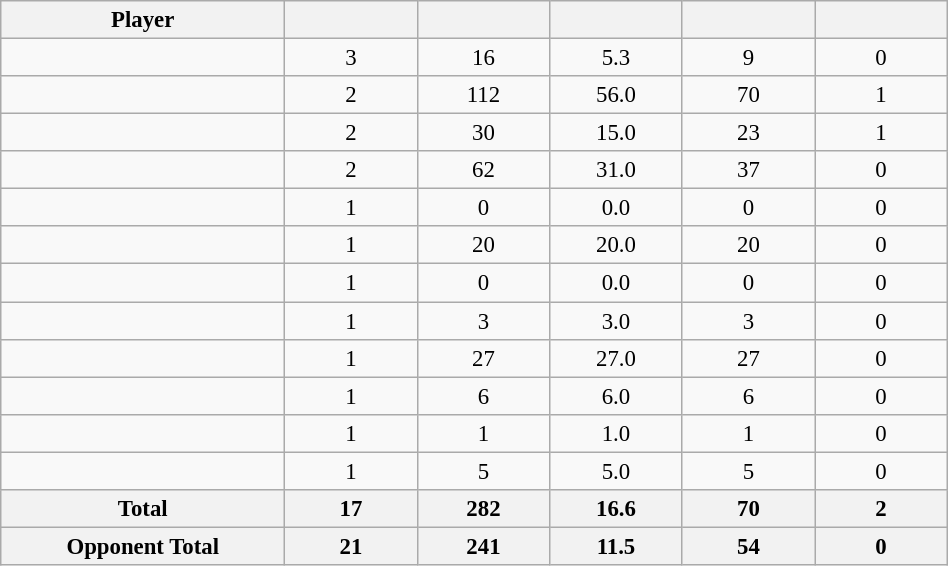<table class="wikitable sortable" style="text-align:center; width:50%; font-size:95%;">
<tr>
<th width="30%">Player</th>
<th width="14%"></th>
<th width="14%"></th>
<th width="14%"></th>
<th width="14%"></th>
<th width="14%"></th>
</tr>
<tr>
<td align=left></td>
<td>3</td>
<td>16</td>
<td>5.3</td>
<td>9</td>
<td>0</td>
</tr>
<tr>
<td align=left></td>
<td>2</td>
<td>112</td>
<td>56.0</td>
<td>70</td>
<td>1</td>
</tr>
<tr>
<td align=left></td>
<td>2</td>
<td>30</td>
<td>15.0</td>
<td>23</td>
<td>1</td>
</tr>
<tr>
<td align=left></td>
<td>2</td>
<td>62</td>
<td>31.0</td>
<td>37</td>
<td>0</td>
</tr>
<tr>
<td align=left></td>
<td>1</td>
<td>0</td>
<td>0.0</td>
<td>0</td>
<td>0</td>
</tr>
<tr>
<td align=left></td>
<td>1</td>
<td>20</td>
<td>20.0</td>
<td>20</td>
<td>0</td>
</tr>
<tr>
<td align=left></td>
<td>1</td>
<td>0</td>
<td>0.0</td>
<td>0</td>
<td>0</td>
</tr>
<tr>
<td align=left></td>
<td>1</td>
<td>3</td>
<td>3.0</td>
<td>3</td>
<td>0</td>
</tr>
<tr>
<td align=left></td>
<td>1</td>
<td>27</td>
<td>27.0</td>
<td>27</td>
<td>0</td>
</tr>
<tr>
<td align=left></td>
<td>1</td>
<td>6</td>
<td>6.0</td>
<td>6</td>
<td>0</td>
</tr>
<tr>
<td align=left></td>
<td>1</td>
<td>1</td>
<td>1.0</td>
<td>1</td>
<td>0</td>
</tr>
<tr>
<td align=left></td>
<td>1</td>
<td>5</td>
<td>5.0</td>
<td>5</td>
<td>0</td>
</tr>
<tr>
<th>Total</th>
<th>17</th>
<th>282</th>
<th>16.6</th>
<th>70</th>
<th>2</th>
</tr>
<tr>
<th>Opponent Total</th>
<th>21</th>
<th>241</th>
<th>11.5</th>
<th>54</th>
<th>0</th>
</tr>
</table>
